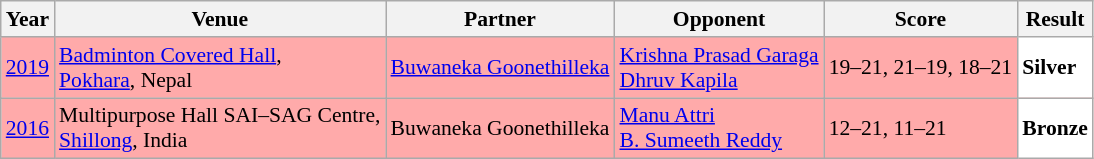<table class="sortable wikitable" style="font-size: 90%;">
<tr>
<th>Year</th>
<th>Venue</th>
<th>Partner</th>
<th>Opponent</th>
<th>Score</th>
<th>Result</th>
</tr>
<tr style="background:#FFAAAA">
<td align="center"><a href='#'>2019</a></td>
<td align="left"><a href='#'>Badminton Covered Hall</a>,<br><a href='#'>Pokhara</a>, Nepal</td>
<td align="left"> <a href='#'>Buwaneka Goonethilleka</a></td>
<td align="left"> <a href='#'>Krishna Prasad Garaga</a><br> <a href='#'>Dhruv Kapila</a></td>
<td align="left">19–21, 21–19, 18–21</td>
<td style="text-align:left; background:white"> <strong>Silver</strong></td>
</tr>
<tr style="background:#FFAAAA">
<td align="center"><a href='#'>2016</a></td>
<td align="left">Multipurpose Hall SAI–SAG Centre,<br><a href='#'>Shillong</a>, India</td>
<td align="left"> Buwaneka Goonethilleka</td>
<td align="left"> <a href='#'>Manu Attri</a><br> <a href='#'>B. Sumeeth Reddy</a></td>
<td align="left">12–21, 11–21</td>
<td style="text-align:left; background:white"> <strong>Bronze</strong></td>
</tr>
</table>
